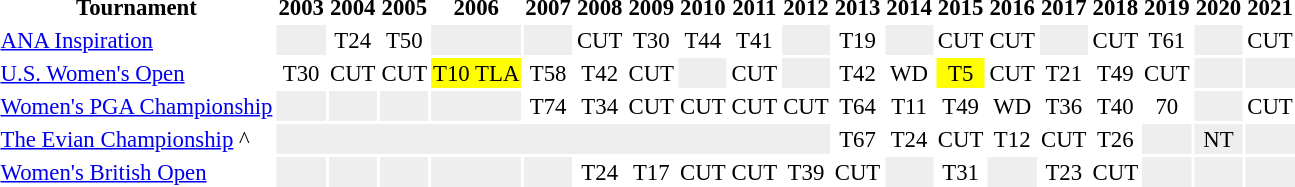<table cclass="wikitable" style="font-size:95%;text-align:center;">
<tr>
<th>Tournament</th>
<th>2003</th>
<th>2004</th>
<th>2005</th>
<th>2006</th>
<th>2007</th>
<th>2008</th>
<th>2009</th>
<th>2010</th>
<th>2011</th>
<th>2012</th>
<th>2013</th>
<th>2014</th>
<th>2015</th>
<th>2016</th>
<th>2017</th>
<th>2018</th>
<th>2019</th>
<th>2020</th>
<th>2021</th>
</tr>
<tr>
<td align=left><a href='#'>ANA Inspiration</a></td>
<td style="background:#eeeeee;"></td>
<td>T24</td>
<td>T50</td>
<td style="background:#eeeeee;"></td>
<td style="background:#eeeeee;"></td>
<td>CUT</td>
<td>T30</td>
<td>T44</td>
<td>T41</td>
<td style="background:#eeeeee;"></td>
<td>T19</td>
<td style="background:#eeeeee;"></td>
<td>CUT</td>
<td>CUT</td>
<td style="background:#eeeeee;"></td>
<td>CUT</td>
<td>T61</td>
<td style="background:#eeeeee;"></td>
<td>CUT</td>
</tr>
<tr>
<td align=left><a href='#'>U.S. Women's Open</a></td>
<td>T30</td>
<td>CUT</td>
<td>CUT</td>
<td style="background:yellow;">T10 T<span>LA</span></td>
<td>T58</td>
<td>T42</td>
<td>CUT</td>
<td style="background:#eeeeee;"></td>
<td>CUT</td>
<td style="background:#eeeeee;"></td>
<td>T42</td>
<td>WD</td>
<td style="background:yellow;">T5</td>
<td>CUT</td>
<td>T21</td>
<td>T49</td>
<td>CUT</td>
<td style="background:#eeeeee;"></td>
<td style="background:#eeeeee;"></td>
</tr>
<tr>
<td align=left><a href='#'>Women's PGA Championship</a></td>
<td style="background:#eeeeee;"></td>
<td style="background:#eeeeee;"></td>
<td style="background:#eeeeee;"></td>
<td style="background:#eeeeee;"></td>
<td>T74</td>
<td>T34</td>
<td>CUT</td>
<td>CUT</td>
<td>CUT</td>
<td>CUT</td>
<td>T64</td>
<td>T11</td>
<td>T49</td>
<td>WD</td>
<td>T36</td>
<td>T40</td>
<td>70</td>
<td style="background:#eeeeee;"></td>
<td>CUT</td>
</tr>
<tr>
<td align=left><a href='#'>The Evian Championship</a> ^</td>
<td style="background:#eeeeee;" colspan=10></td>
<td>T67</td>
<td>T24</td>
<td>CUT</td>
<td>T12</td>
<td>CUT</td>
<td>T26</td>
<td style="background:#eeeeee;"></td>
<td style="background:#eeeeee;">NT</td>
<td style="background:#eeeeee;"></td>
</tr>
<tr>
<td align=left><a href='#'>Women's British Open</a></td>
<td style="background:#eeeeee;"></td>
<td style="background:#eeeeee;"></td>
<td style="background:#eeeeee;"></td>
<td style="background:#eeeeee;"></td>
<td style="background:#eeeeee;"></td>
<td>T24</td>
<td>T17</td>
<td>CUT</td>
<td>CUT</td>
<td>T39</td>
<td>CUT</td>
<td style="background:#eeeeee;"></td>
<td>T31</td>
<td style="background:#eeeeee;"></td>
<td>T23</td>
<td>CUT</td>
<td style="background:#eeeeee;"></td>
<td style="background:#eeeeee;"></td>
<td style="background:#eeeeee;"></td>
</tr>
</table>
